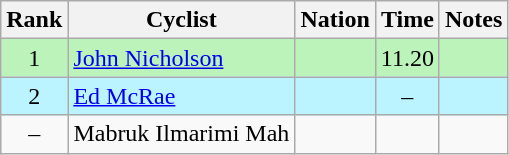<table class="wikitable sortable" style="text-align:center">
<tr>
<th>Rank</th>
<th>Cyclist</th>
<th>Nation</th>
<th>Time</th>
<th>Notes</th>
</tr>
<tr bgcolor=bbf3bb>
<td>1</td>
<td align=left data-sort-value="Nicholson, John"><a href='#'>John Nicholson</a></td>
<td align=left></td>
<td>11.20</td>
<td></td>
</tr>
<tr bgcolor=bbf3ff>
<td>2</td>
<td align=left data-sort-value="McRae, Ed"><a href='#'>Ed McRae</a></td>
<td align=left></td>
<td>–</td>
<td></td>
</tr>
<tr>
<td data-sort-value=3>–</td>
<td align=left data-sort-value="Ilmarimi Mah, Mabruk">Mabruk Ilmarimi Mah</td>
<td align=left></td>
<td></td>
<td></td>
</tr>
</table>
